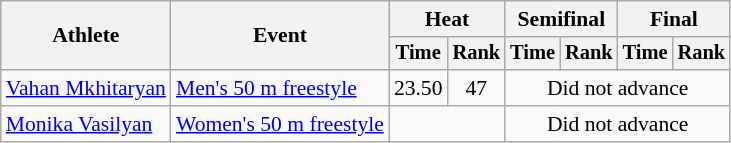<table class=wikitable style="font-size:90%">
<tr>
<th rowspan="2">Athlete</th>
<th rowspan="2">Event</th>
<th colspan="2">Heat</th>
<th colspan="2">Semifinal</th>
<th colspan="2">Final</th>
</tr>
<tr style="font-size:95%">
<th>Time</th>
<th>Rank</th>
<th>Time</th>
<th>Rank</th>
<th>Time</th>
<th>Rank</th>
</tr>
<tr align=center>
<td align=left><a href='#'>Vahan Mkhitaryan</a></td>
<td align=left><a href='#'>Men's 50 m freestyle</a></td>
<td>23.50</td>
<td>47</td>
<td colspan=4>Did not advance</td>
</tr>
<tr align=center>
<td align=left><a href='#'>Monika Vasilyan</a></td>
<td align=left><a href='#'>Women's 50 m freestyle</a></td>
<td colspan=2></td>
<td colspan=4>Did not advance</td>
</tr>
</table>
